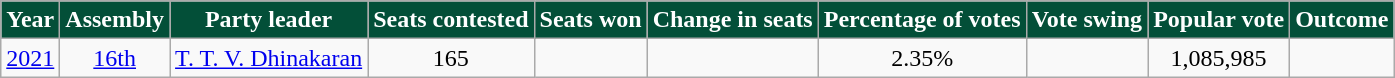<table class="wikitable sortable" style="text-align:center;">
<tr>
<th style="background-color:#034F38;color:white">Year</th>
<th style="background-color:#034F38;color:white">Assembly</th>
<th style="background-color:#034F38;color:white">Party leader</th>
<th style="background-color:#034F38;color:white">Seats contested</th>
<th style="background-color:#034F38;color:white">Seats won</th>
<th style="background-color:#034F38;color:white">Change in seats</th>
<th style="background-color:#034F38;color:white">Percentage of votes</th>
<th style="background-color:#034F38;color:white">Vote swing</th>
<th style="background-color:#034F38;color:white">Popular vote</th>
<th style="background-color:#034F38;color:white">Outcome</th>
</tr>
<tr>
<td><a href='#'>2021</a></td>
<td><a href='#'>16th</a></td>
<td><a href='#'>T. T. V. Dhinakaran</a></td>
<td>165</td>
<td></td>
<td></td>
<td>2.35%</td>
<td></td>
<td>1,085,985</td>
<td></td>
</tr>
</table>
